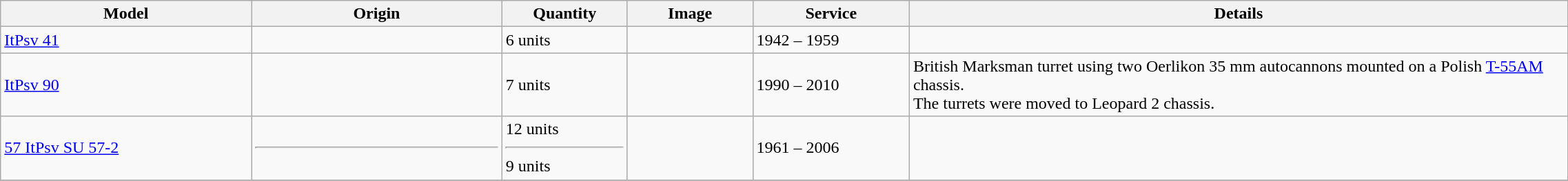<table class="wikitable" style="width:120%">
<tr>
<th style="text-align: center; width:16%;">Model</th>
<th style="text-align: center; width:16%;">Origin</th>
<th style="text-align: center; width:8%;">Quantity</th>
<th style="text-align: center; width:8%;">Image</th>
<th style="text-align: center; width:10%;">Service</th>
<th style="text-align: center; width:42%;">Details</th>
</tr>
<tr>
<td><a href='#'>ItPsv 41</a></td>
<td></td>
<td>6 units</td>
<td></td>
<td>1942 – 1959</td>
<td></td>
</tr>
<tr>
<td><a href='#'>ItPsv 90</a></td>
<td></td>
<td>7 units</td>
<td></td>
<td>1990 – 2010</td>
<td>British Marksman turret using two Oerlikon 35 mm autocannons mounted on a Polish <a href='#'>T-55AM</a> chassis.<br>The turrets were moved to Leopard 2 chassis.</td>
</tr>
<tr>
<td><a href='#'>57 ItPsv SU 57-2</a></td>
<td><hr></td>
<td>12 units<hr>9 units</td>
<td></td>
<td>1961 – 2006</td>
<td></td>
</tr>
<tr>
</tr>
</table>
